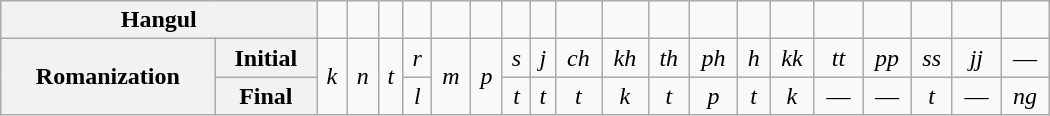<table class=wikitable width=700 style="text-align:center;">
<tr>
<th colspan=2>Hangul</th>
<td></td>
<td></td>
<td></td>
<td></td>
<td></td>
<td></td>
<td></td>
<td></td>
<td></td>
<td></td>
<td></td>
<td></td>
<td></td>
<td></td>
<td></td>
<td></td>
<td></td>
<td></td>
<td></td>
</tr>
<tr>
<th rowspan=2>Romanization</th>
<th>Initial</th>
<td rowspan="2"><em>k</em></td>
<td rowspan="2"><em>n</em></td>
<td rowspan="2"><em>t</em></td>
<td><em>r</em></td>
<td rowspan="2"><em>m</em></td>
<td rowspan="2"><em>p</em></td>
<td><em>s</em></td>
<td><em>j</em></td>
<td><em>ch</em></td>
<td><em>kh</em></td>
<td><em>th</em></td>
<td><em>ph</em></td>
<td><em>h</em></td>
<td><em>kk</em></td>
<td><em>tt</em></td>
<td><em>pp</em></td>
<td><em>ss</em></td>
<td><em>jj</em></td>
<td>—</td>
</tr>
<tr>
<th>Final</th>
<td><em>l</em></td>
<td><em>t</em></td>
<td><em>t</em></td>
<td><em>t</em></td>
<td><em>k</em></td>
<td><em>t</em></td>
<td><em>p</em></td>
<td><em>t</em></td>
<td><em>k</em></td>
<td>—</td>
<td>—</td>
<td><em>t</em></td>
<td>—</td>
<td><em>ng</em></td>
</tr>
</table>
